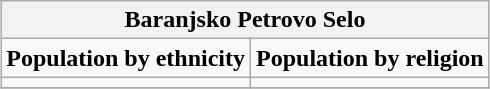<table class="wikitable" style="margin: 0.5em auto; text-align: center;">
<tr>
<th colspan="2">Baranjsko Petrovo Selo</th>
</tr>
<tr>
<td><strong>Population by ethnicity</strong></td>
<td><strong>Population by religion</strong></td>
</tr>
<tr>
<td></td>
<td></td>
</tr>
<tr>
</tr>
</table>
